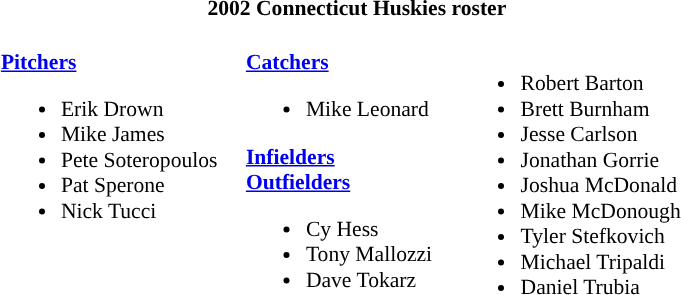<table class="toccolours" style="border-collapse:collapse; font-size:90%;">
<tr>
<th colspan=9>2002 Connecticut Huskies roster</th>
</tr>
<tr>
</tr>
<tr>
<td width="03"> </td>
<td valign="top"><br><strong><a href='#'>Pitchers</a></strong><ul><li>Erik Drown</li><li>Mike James</li><li>Pete Soteropoulos</li><li>Pat Sperone</li><li>Nick Tucci</li></ul></td>
<td width="15"> </td>
<td valign="top"><br><strong><a href='#'>Catchers</a></strong><ul><li>Mike Leonard</li></ul><strong><a href='#'>Infielders</a></strong><br><strong><a href='#'>Outfielders</a></strong><ul><li>Cy Hess</li><li>Tony Mallozzi</li><li>Dave Tokarz</li></ul></td>
<td width="15"> </td>
<td valign="top"><br><ul><li>Robert Barton</li><li>Brett Burnham</li><li>Jesse Carlson</li><li>Jonathan Gorrie</li><li>Joshua McDonald</li><li>Mike McDonough</li><li>Tyler Stefkovich</li><li>Michael Tripaldi</li><li>Daniel Trubia</li></ul></td>
<td width="25"> </td>
</tr>
</table>
